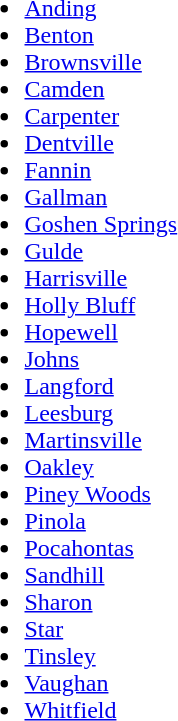<table>
<tr ---- valign="top">
<td><br><ul><li><a href='#'>Anding</a></li><li><a href='#'>Benton</a></li><li><a href='#'>Brownsville</a></li><li><a href='#'>Camden</a></li><li><a href='#'>Carpenter</a></li><li><a href='#'>Dentville</a></li><li><a href='#'>Fannin</a></li><li><a href='#'>Gallman</a></li><li><a href='#'>Goshen Springs</a></li><li><a href='#'>Gulde</a></li><li><a href='#'>Harrisville</a></li><li><a href='#'>Holly Bluff</a></li><li><a href='#'>Hopewell</a></li><li><a href='#'>Johns</a></li><li><a href='#'>Langford</a></li><li><a href='#'>Leesburg</a></li><li><a href='#'>Martinsville</a></li><li><a href='#'>Oakley</a></li><li><a href='#'>Piney Woods</a></li><li><a href='#'>Pinola</a></li><li><a href='#'>Pocahontas</a></li><li><a href='#'>Sandhill</a></li><li><a href='#'>Sharon</a></li><li><a href='#'>Star</a></li><li><a href='#'>Tinsley</a></li><li><a href='#'>Vaughan</a></li><li><a href='#'>Whitfield</a></li></ul></td>
</tr>
</table>
